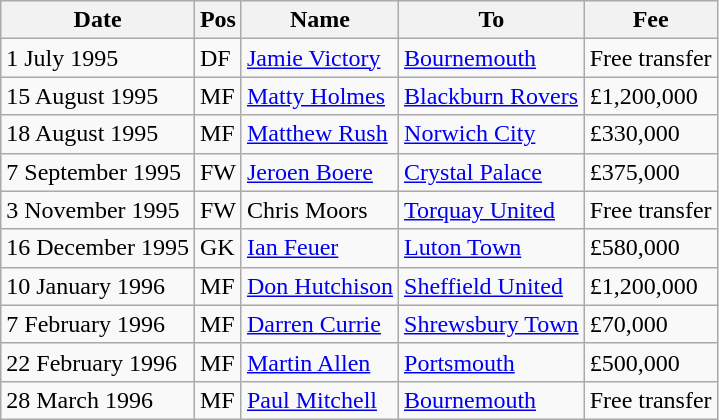<table class="wikitable">
<tr>
<th>Date</th>
<th>Pos</th>
<th>Name</th>
<th>To</th>
<th>Fee</th>
</tr>
<tr>
<td>1 July 1995</td>
<td>DF</td>
<td><a href='#'>Jamie Victory</a></td>
<td><a href='#'>Bournemouth</a></td>
<td>Free transfer</td>
</tr>
<tr>
<td>15 August 1995</td>
<td>MF</td>
<td><a href='#'>Matty Holmes</a></td>
<td><a href='#'>Blackburn Rovers</a></td>
<td>£1,200,000</td>
</tr>
<tr>
<td>18 August 1995</td>
<td>MF</td>
<td><a href='#'>Matthew Rush</a></td>
<td><a href='#'>Norwich City</a></td>
<td>£330,000</td>
</tr>
<tr>
<td>7 September 1995</td>
<td>FW</td>
<td><a href='#'>Jeroen Boere</a></td>
<td><a href='#'>Crystal Palace</a></td>
<td>£375,000</td>
</tr>
<tr>
<td>3 November 1995</td>
<td>FW</td>
<td>Chris Moors</td>
<td><a href='#'>Torquay United</a></td>
<td>Free transfer</td>
</tr>
<tr>
<td>16 December 1995</td>
<td>GK</td>
<td><a href='#'>Ian Feuer</a></td>
<td><a href='#'>Luton Town</a></td>
<td>£580,000</td>
</tr>
<tr>
<td>10 January 1996</td>
<td>MF</td>
<td><a href='#'>Don Hutchison</a></td>
<td><a href='#'>Sheffield United</a></td>
<td>£1,200,000</td>
</tr>
<tr>
<td>7 February 1996</td>
<td>MF</td>
<td><a href='#'>Darren Currie</a></td>
<td><a href='#'>Shrewsbury Town</a></td>
<td>£70,000</td>
</tr>
<tr>
<td>22 February 1996</td>
<td>MF</td>
<td><a href='#'>Martin Allen</a></td>
<td><a href='#'>Portsmouth</a></td>
<td>£500,000</td>
</tr>
<tr>
<td>28 March 1996</td>
<td>MF</td>
<td><a href='#'>Paul Mitchell</a></td>
<td><a href='#'>Bournemouth</a></td>
<td>Free transfer</td>
</tr>
</table>
